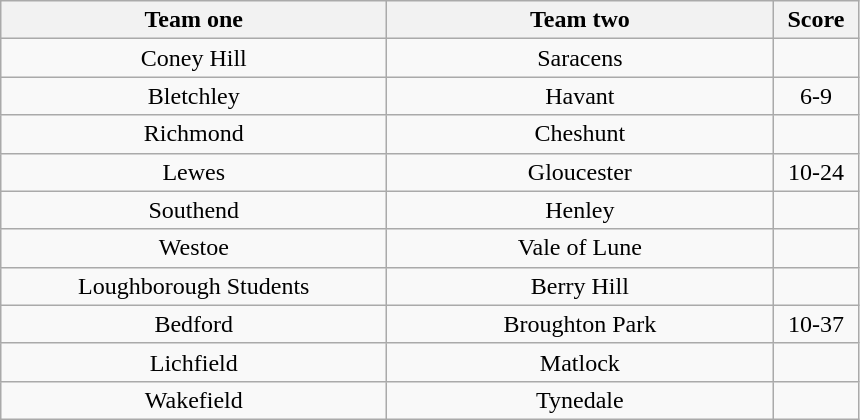<table class="wikitable" style="text-align: center">
<tr>
<th width=250>Team one</th>
<th width=250>Team two</th>
<th width=50>Score</th>
</tr>
<tr>
<td>Coney Hill</td>
<td>Saracens</td>
<td></td>
</tr>
<tr>
<td>Bletchley</td>
<td>Havant</td>
<td>6-9</td>
</tr>
<tr>
<td>Richmond</td>
<td>Cheshunt</td>
<td></td>
</tr>
<tr>
<td>Lewes</td>
<td>Gloucester</td>
<td>10-24</td>
</tr>
<tr>
<td>Southend</td>
<td>Henley</td>
<td></td>
</tr>
<tr>
<td>Westoe</td>
<td>Vale of Lune</td>
<td></td>
</tr>
<tr>
<td>Loughborough Students</td>
<td>Berry Hill</td>
<td></td>
</tr>
<tr>
<td>Bedford</td>
<td>Broughton Park</td>
<td>10-37</td>
</tr>
<tr>
<td>Lichfield</td>
<td>Matlock</td>
<td></td>
</tr>
<tr>
<td>Wakefield</td>
<td>Tynedale</td>
<td></td>
</tr>
</table>
